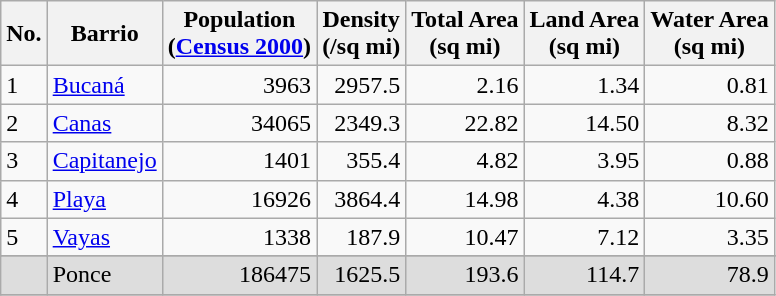<table class="wikitable sortable">
<tr>
<th>No.</th>
<th>Barrio</th>
<th>Population<br>(<a href='#'>Census 2000</a>)</th>
<th>Density<br>(/sq mi)</th>
<th>Total Area<br>(sq mi)</th>
<th>Land Area<br>(sq mi)</th>
<th>Water Area<br>(sq mi)</th>
</tr>
<tr>
<td>1</td>
<td><a href='#'>Bucaná</a></td>
<td align="right">3963</td>
<td align="right">2957.5</td>
<td align="right">2.16</td>
<td align="right">1.34</td>
<td align="right">0.81</td>
</tr>
<tr>
<td>2</td>
<td><a href='#'>Canas</a></td>
<td align="right">34065</td>
<td align="right">2349.3</td>
<td align="right">22.82</td>
<td align="right">14.50</td>
<td align="right">8.32</td>
</tr>
<tr>
<td>3</td>
<td><a href='#'>Capitanejo</a></td>
<td align="right">1401</td>
<td align="right">355.4</td>
<td align="right">4.82</td>
<td align="right">3.95</td>
<td align="right">0.88</td>
</tr>
<tr>
<td>4</td>
<td><a href='#'>Playa</a></td>
<td align="right">16926</td>
<td align="right">3864.4</td>
<td align="right">14.98</td>
<td align="right">4.38</td>
<td align="right">10.60</td>
</tr>
<tr>
<td>5</td>
<td><a href='#'>Vayas</a></td>
<td align="right">1338</td>
<td align="right">187.9</td>
<td align="right">10.47</td>
<td align="right">7.12</td>
<td align="right">3.35</td>
</tr>
<tr>
</tr>
<tr style="background: #DDDDDD;" class="sortbottom">
<td> </td>
<td>Ponce</td>
<td align="right">186475</td>
<td align="right">1625.5</td>
<td align="right">193.6</td>
<td align="right">114.7</td>
<td align="right">78.9</td>
</tr>
<tr bgcolor=#ffffff class="sortbottom">
</tr>
</table>
